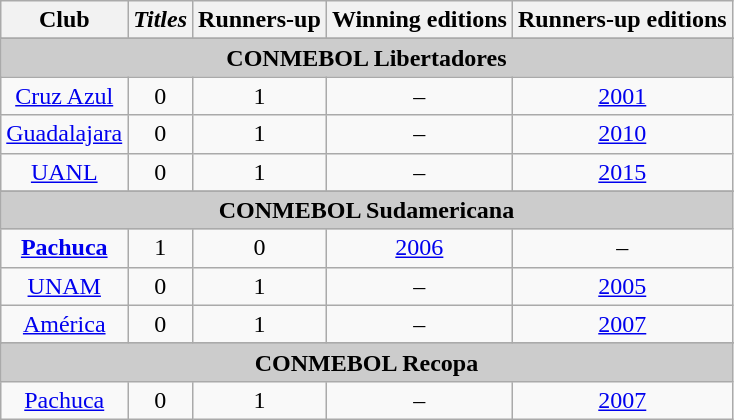<table class="wikitable" style="text-align: center;">
<tr>
<th>Club</th>
<th><em>Titles</em></th>
<th>Runners-up</th>
<th>Winning editions</th>
<th>Runners-up editions</th>
</tr>
<tr>
</tr>
<tr bgcolor=#cccccc align=center>
<td colspan=5><strong>CONMEBOL Libertadores</strong></td>
</tr>
<tr>
<td><a href='#'>Cruz Azul</a></td>
<td>0</td>
<td>1</td>
<td>–</td>
<td><a href='#'>2001</a></td>
</tr>
<tr>
<td><a href='#'>Guadalajara</a></td>
<td>0</td>
<td>1</td>
<td>–</td>
<td><a href='#'>2010</a></td>
</tr>
<tr>
<td><a href='#'>UANL</a></td>
<td>0</td>
<td>1</td>
<td>–</td>
<td><a href='#'>2015</a></td>
</tr>
<tr>
</tr>
<tr bgcolor=#cccccc align=center>
<td colspan=5><strong>CONMEBOL Sudamericana</strong></td>
</tr>
<tr>
<td><strong><a href='#'>Pachuca</a></strong></td>
<td>1</td>
<td>0</td>
<td><a href='#'>2006</a></td>
<td>–</td>
</tr>
<tr>
<td><a href='#'>UNAM</a></td>
<td>0</td>
<td>1</td>
<td>–</td>
<td><a href='#'>2005</a></td>
</tr>
<tr>
<td><a href='#'>América</a></td>
<td>0</td>
<td>1</td>
<td>–</td>
<td><a href='#'>2007</a></td>
</tr>
<tr>
</tr>
<tr bgcolor=#cccccc align=center>
<td colspan=5><strong>CONMEBOL Recopa</strong></td>
</tr>
<tr>
<td><a href='#'>Pachuca</a></td>
<td>0</td>
<td>1</td>
<td>–</td>
<td><a href='#'>2007</a></td>
</tr>
</table>
